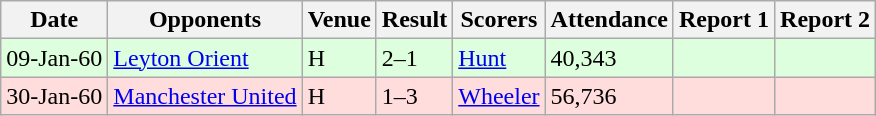<table class=wikitable>
<tr>
<th>Date</th>
<th>Opponents</th>
<th>Venue</th>
<th>Result</th>
<th>Scorers</th>
<th>Attendance</th>
<th>Report 1</th>
<th>Report 2</th>
</tr>
<tr bgcolor="#ddffdd">
<td>09-Jan-60</td>
<td><a href='#'>Leyton Orient</a></td>
<td>H</td>
<td>2–1</td>
<td><a href='#'>Hunt</a> </td>
<td>40,343</td>
<td></td>
<td></td>
</tr>
<tr bgcolor="#ffdddd">
<td>30-Jan-60</td>
<td><a href='#'>Manchester United</a></td>
<td>H</td>
<td>1–3</td>
<td><a href='#'>Wheeler</a> </td>
<td>56,736</td>
<td></td>
<td></td>
</tr>
</table>
